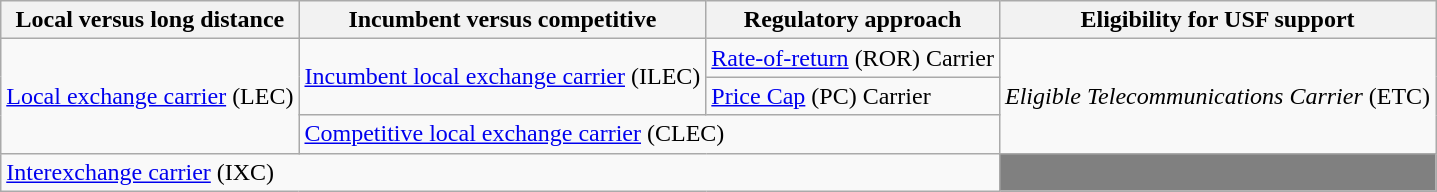<table class="wikitable">
<tr>
<th>Local versus long distance</th>
<th>Incumbent versus competitive</th>
<th>Regulatory approach</th>
<th>Eligibility for USF support</th>
</tr>
<tr>
<td rowspan=3><a href='#'>Local exchange carrier</a> (LEC)</td>
<td rowspan=2><a href='#'>Incumbent local exchange carrier</a> (ILEC)</td>
<td><a href='#'>Rate-of-return</a> (ROR) Carrier</td>
<td rowspan=3><em>Eligible Telecommunications Carrier</em> (ETC)</td>
</tr>
<tr>
<td><a href='#'>Price Cap</a> (PC) Carrier</td>
</tr>
<tr>
<td colspan=2><a href='#'>Competitive local exchange carrier</a> (CLEC)</td>
</tr>
<tr>
<td colspan=3><a href='#'>Interexchange carrier</a> (IXC)</td>
<td style="background-color: grey"></td>
</tr>
</table>
